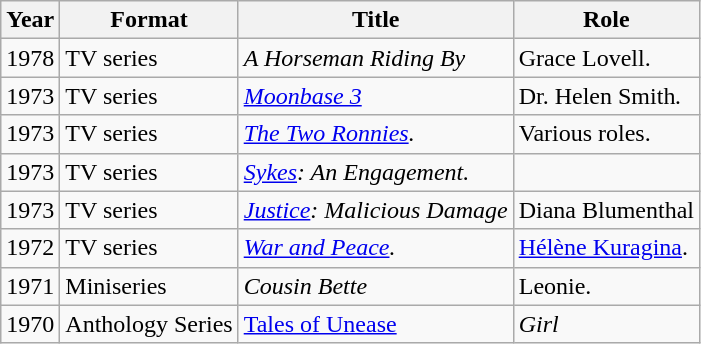<table class="wikitable">
<tr>
<th>Year</th>
<th>Format</th>
<th>Title</th>
<th>Role</th>
</tr>
<tr>
<td>1978</td>
<td>TV series</td>
<td><em>A Horseman Riding By</em></td>
<td>Grace Lovell.</td>
</tr>
<tr>
<td>1973</td>
<td>TV series</td>
<td><em><a href='#'>Moonbase 3</a></em></td>
<td>Dr. Helen Smith<em>.</em></td>
</tr>
<tr>
<td>1973</td>
<td>TV series</td>
<td><em><a href='#'>The Two Ronnies</a>.</em></td>
<td>Various roles.</td>
</tr>
<tr>
<td>1973</td>
<td>TV series</td>
<td><em><a href='#'>Sykes</a>: An Engagement.</em></td>
<td></td>
</tr>
<tr>
<td>1973</td>
<td>TV series</td>
<td><em><a href='#'>Justice</a>: Malicious Damage</em></td>
<td>Diana Blumenthal</td>
</tr>
<tr>
<td>1972</td>
<td>TV series</td>
<td><em><a href='#'>War and Peace</a>.</em></td>
<td><a href='#'>Hélène Kuragina</a>.</td>
</tr>
<tr>
<td>1971</td>
<td>Miniseries</td>
<td><em>Cousin Bette</em></td>
<td>Leonie.</td>
</tr>
<tr>
<td>1970</td>
<td>Anthology Series</td>
<td><a href='#'>Tales of Unease</a></td>
<td><em>Girl</em></td>
</tr>
</table>
